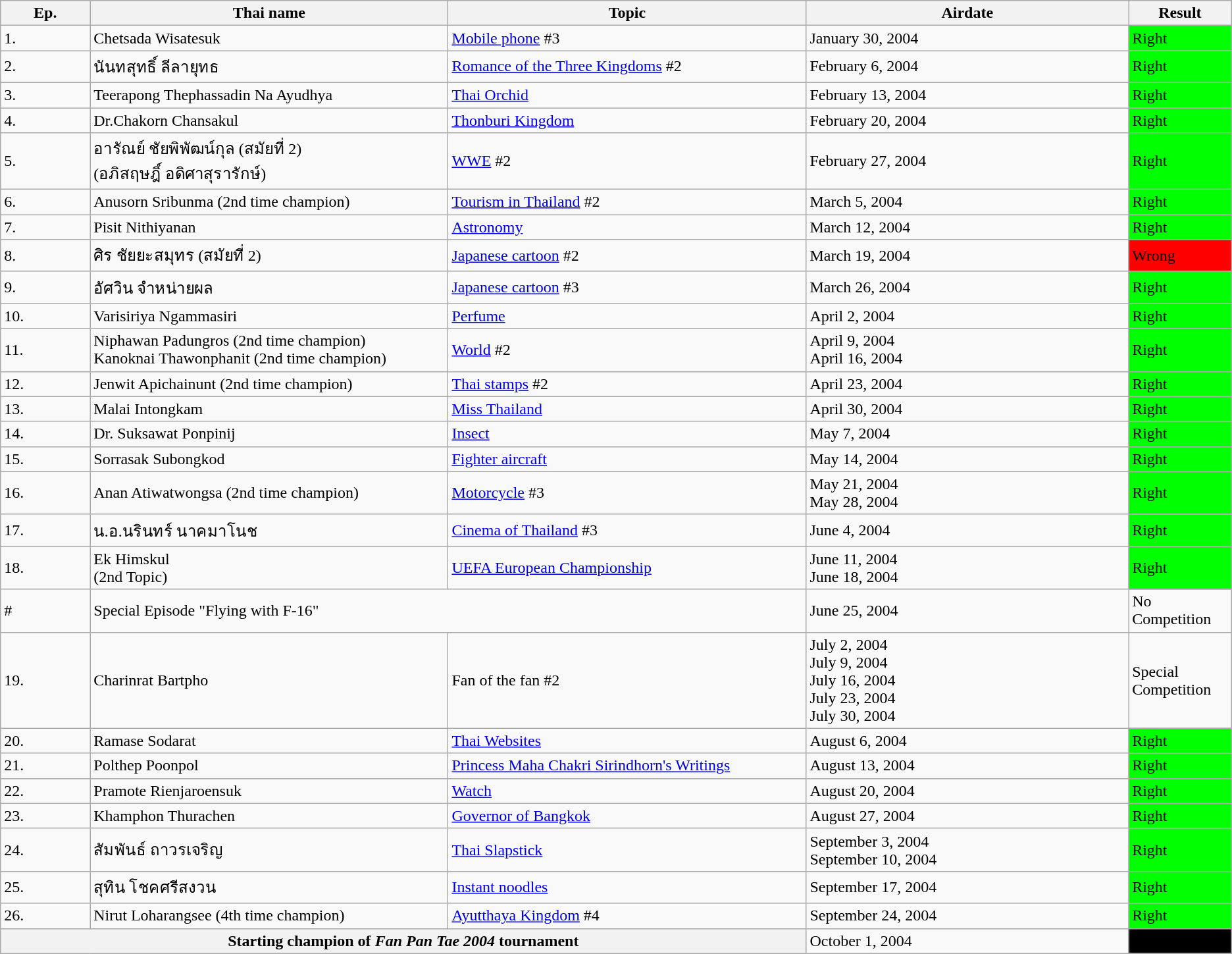<table class="wikitable sortable" ="font-size:100%; width: 66%; text-align: center; ">
<tr>
<th rowspan=1 width=5%><strong>Ep.</strong></th>
<th rowspan=1 width=20%><strong>Thai name</strong></th>
<th rowspan=1 width=20%><strong>Topic</strong></th>
<th rowspan=1 width=18%><strong>Airdate</strong></th>
<th !rowspan=1 width=3%><strong>Result</strong></th>
</tr>
<tr>
<td>1.</td>
<td>Chetsada Wisatesuk</td>
<td><a href='#'>Mobile phone</a> #3</td>
<td>January 30, 2004</td>
<td style="background:#00ff00;">Right</td>
</tr>
<tr>
<td>2.</td>
<td>นันทสุทธิ์ ลีลายุทธ</td>
<td><a href='#'>Romance of the Three Kingdoms</a> #2</td>
<td>February 6, 2004</td>
<td style="background:#00ff00;">Right</td>
</tr>
<tr>
<td>3.</td>
<td>Teerapong Thephassadin Na Ayudhya</td>
<td><a href='#'>Thai Orchid</a></td>
<td>February 13, 2004</td>
<td style="background:#00ff00;">Right</td>
</tr>
<tr>
<td>4.</td>
<td>Dr.Chakorn Chansakul</td>
<td><a href='#'>Thonburi Kingdom</a></td>
<td>February 20, 2004</td>
<td style="background:#00ff00;">Right</td>
</tr>
<tr>
<td>5.</td>
<td>อารัณย์ ชัยพิพัฒน์กุล (สมัยที่ 2)<br>(อภิสฤษฎิ์ อดิศาสุรารักษ์)</td>
<td><a href='#'>WWE</a> #2</td>
<td>February 27, 2004</td>
<td style="background:#00ff00;">Right</td>
</tr>
<tr>
<td>6.</td>
<td>Anusorn Sribunma (2nd time champion)</td>
<td><a href='#'>Tourism in Thailand</a> #2</td>
<td>March 5, 2004</td>
<td style="background:#00ff00;">Right</td>
</tr>
<tr>
<td>7.</td>
<td>Pisit Nithiyanan</td>
<td><a href='#'>Astronomy</a></td>
<td>March 12, 2004</td>
<td style="background:#00ff00;">Right</td>
</tr>
<tr>
<td>8.</td>
<td>ศิร ชัยยะสมุทร (สมัยที่ 2)</td>
<td><a href='#'>Japanese cartoon</a> #2</td>
<td>March 19, 2004</td>
<td style="background:#ff0000;">Wrong</td>
</tr>
<tr>
<td>9.</td>
<td>อัศวิน จำหน่ายผล</td>
<td><a href='#'>Japanese cartoon</a> #3</td>
<td>March 26, 2004</td>
<td style="background:#00ff00;">Right</td>
</tr>
<tr>
<td>10.</td>
<td>Varisiriya Ngammasiri</td>
<td><a href='#'>Perfume</a></td>
<td>April 2, 2004</td>
<td style="background:#00ff00;">Right</td>
</tr>
<tr>
<td>11.</td>
<td>Niphawan Padungros (2nd time champion)<br>Kanoknai Thawonphanit (2nd time champion)</td>
<td><a href='#'>World</a> #2</td>
<td>April 9, 2004<br>April 16, 2004</td>
<td style="background:#00ff00;">Right</td>
</tr>
<tr>
<td>12.</td>
<td>Jenwit Apichainunt (2nd time champion)</td>
<td><a href='#'>Thai stamps</a> #2</td>
<td>April 23, 2004</td>
<td style="background:#00ff00;">Right</td>
</tr>
<tr>
<td>13.</td>
<td>Malai Intongkam</td>
<td><a href='#'>Miss Thailand</a></td>
<td>April 30, 2004</td>
<td style="background:#00ff00;">Right</td>
</tr>
<tr>
<td>14.</td>
<td>Dr. Suksawat Ponpinij</td>
<td><a href='#'>Insect</a></td>
<td>May 7, 2004</td>
<td style="background:#00ff00;">Right</td>
</tr>
<tr>
<td>15.</td>
<td>Sorrasak Subongkod</td>
<td><a href='#'>Fighter aircraft</a></td>
<td>May 14, 2004</td>
<td style="background:#00ff00;">Right</td>
</tr>
<tr>
<td>16.</td>
<td>Anan Atiwatwongsa (2nd time champion)</td>
<td><a href='#'>Motorcycle</a> #3</td>
<td>May 21, 2004<br>May 28, 2004</td>
<td style="background:#00ff00;">Right</td>
</tr>
<tr>
<td>17.</td>
<td>น.อ.นรินทร์ นาคมาโนช</td>
<td><a href='#'>Cinema of Thailand</a> #3</td>
<td>June 4, 2004</td>
<td style="background:#00ff00;">Right</td>
</tr>
<tr>
<td>18.</td>
<td>Ek Himskul<br>(2nd Topic)</td>
<td><a href='#'>UEFA European Championship</a></td>
<td>June 11, 2004<br>June 18, 2004</td>
<td style="background:#00ff00;">Right</td>
</tr>
<tr>
<td>#</td>
<td colspan=2>Special Episode "Flying with F-16"</td>
<td>June 25, 2004</td>
<td>No Competition</td>
</tr>
<tr>
<td>19.</td>
<td>Charinrat Bartpho</td>
<td>Fan of the fan #2</td>
<td>July 2, 2004<br>July 9, 2004<br>July 16, 2004<br>July 23, 2004<br>July 30, 2004</td>
<td>Special Competition</td>
</tr>
<tr>
<td>20.</td>
<td>Ramase Sodarat</td>
<td><a href='#'>Thai Websites</a></td>
<td>August 6, 2004</td>
<td style="background:#00ff00;">Right</td>
</tr>
<tr>
<td>21.</td>
<td>Polthep Poonpol</td>
<td><a href='#'>Princess Maha Chakri Sirindhorn's Writings</a></td>
<td>August 13, 2004</td>
<td style="background:#00ff00;">Right</td>
</tr>
<tr>
<td>22.</td>
<td>Pramote Rienjaroensuk</td>
<td><a href='#'>Watch</a></td>
<td>August 20, 2004</td>
<td style="background:#00ff00;">Right</td>
</tr>
<tr>
<td>23.</td>
<td>Khamphon Thurachen</td>
<td><a href='#'>Governor of Bangkok</a></td>
<td>August 27, 2004</td>
<td style="background:#00ff00;">Right</td>
</tr>
<tr>
<td>24.</td>
<td>สัมพันธ์ ถาวรเจริญ</td>
<td><a href='#'>Thai Slapstick</a></td>
<td>September 3, 2004<br>September 10, 2004</td>
<td style="background:#00ff00;">Right</td>
</tr>
<tr>
<td>25.</td>
<td>สุทิน โชคศรีสงวน</td>
<td><a href='#'>Instant noodles</a></td>
<td>September 17, 2004</td>
<td style="background:#00ff00;">Right</td>
</tr>
<tr>
<td>26.</td>
<td>Nirut Loharangsee (4th time champion)</td>
<td><a href='#'>Ayutthaya Kingdom</a> #4</td>
<td>September 24, 2004</td>
<td style="background:#00ff00;">Right</td>
</tr>
<tr>
<th colspan=3>Starting champion of <em>Fan Pan Tae 2004</em> tournament</th>
<td>October 1, 2004</td>
<td style = "background:#000000;"></td>
</tr>
</table>
